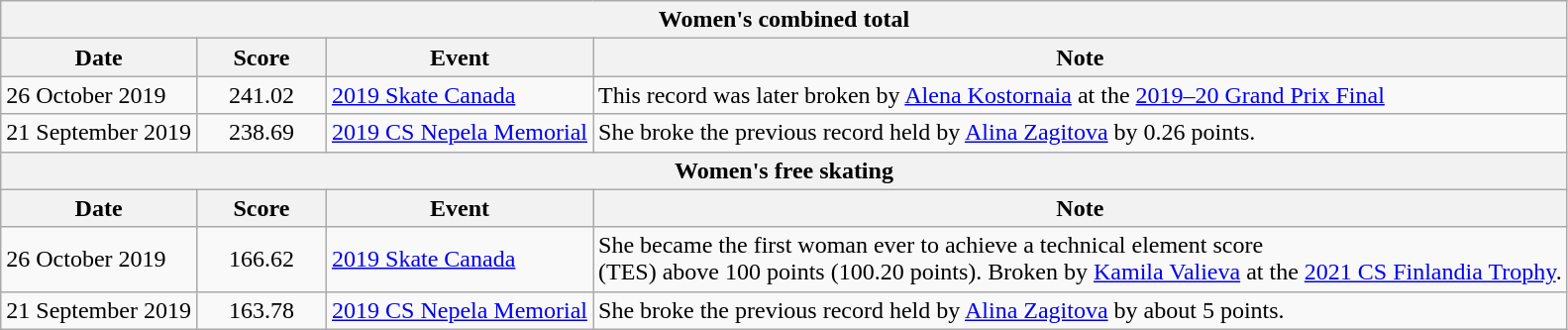<table class="wikitable sortable">
<tr>
<th colspan=4 align=center>Women's combined total</th>
</tr>
<tr>
<th>Date</th>
<th style="width:80px;">Score</th>
<th>Event</th>
<th>Note</th>
</tr>
<tr>
<td>26 October 2019</td>
<td style="text-align:center;">241.02</td>
<td><a href='#'>2019 Skate Canada</a></td>
<td>This record was later broken by <a href='#'>Alena Kostornaia</a> at the <a href='#'>2019–20 Grand Prix Final</a></td>
</tr>
<tr>
<td>21 September 2019</td>
<td style="text-align:center;">238.69</td>
<td><a href='#'>2019 CS Nepela Memorial</a></td>
<td>She broke the previous record held by <a href='#'>Alina Zagitova</a> by 0.26 points.</td>
</tr>
<tr>
<th colspan=4 align=center>Women's free skating</th>
</tr>
<tr>
<th>Date</th>
<th style="width:80px;">Score</th>
<th>Event</th>
<th>Note</th>
</tr>
<tr>
<td>26 October 2019</td>
<td style="text-align:center;">166.62</td>
<td><a href='#'>2019 Skate Canada</a></td>
<td>She became the first woman ever to achieve a technical element score <br> (TES) above 100 points (100.20 points). Broken by <a href='#'>Kamila Valieva</a> at the <a href='#'>2021 CS Finlandia Trophy</a>.</td>
</tr>
<tr>
<td>21 September 2019</td>
<td style="text-align:center;">163.78</td>
<td><a href='#'>2019 CS Nepela Memorial</a></td>
<td>She broke the previous record held by <a href='#'>Alina Zagitova</a> by about 5 points.</td>
</tr>
</table>
